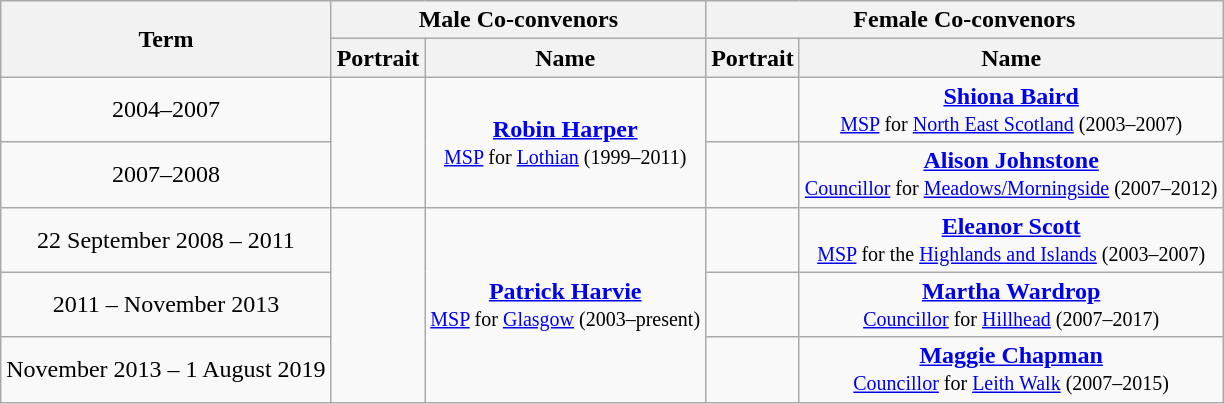<table class="wikitable" style="text-align:center">
<tr>
<th rowspan="2">Term</th>
<th colspan="2">Male Co-convenors</th>
<th colspan="2">Female Co-convenors</th>
</tr>
<tr>
<th>Portrait</th>
<th>Name</th>
<th>Portrait</th>
<th>Name</th>
</tr>
<tr>
<td>2004–2007</td>
<td rowspan="2"></td>
<td rowspan="2"><strong><a href='#'>Robin Harper</a></strong><br><small><a href='#'>MSP</a> for <a href='#'>Lothian</a> (1999–2011)</small></td>
<td></td>
<td><strong><a href='#'>Shiona Baird</a></strong><br><small><a href='#'>MSP</a> for <a href='#'>North East Scotland</a> (2003–2007)</small></td>
</tr>
<tr>
<td>2007–2008</td>
<td></td>
<td><strong><a href='#'>Alison Johnstone</a></strong><br><small><a href='#'>Councillor</a> for <a href='#'>Meadows/Morningside</a> (2007–2012)</small></td>
</tr>
<tr>
<td>22 September 2008 – 2011</td>
<td rowspan="3"></td>
<td rowspan="3"><strong><a href='#'>Patrick Harvie</a></strong><br><small><a href='#'>MSP</a> for <a href='#'>Glasgow</a> (2003–present)</small></td>
<td></td>
<td><strong><a href='#'>Eleanor Scott</a></strong><br><small><a href='#'>MSP</a> for the <a href='#'>Highlands and Islands</a> (2003–2007)</small></td>
</tr>
<tr>
<td>2011 – November 2013</td>
<td></td>
<td><strong><a href='#'>Martha Wardrop</a></strong><br><small><a href='#'>Councillor</a> for <a href='#'>Hillhead</a> (2007–2017)</small></td>
</tr>
<tr>
<td>November 2013 – 1 August 2019</td>
<td></td>
<td><strong><a href='#'>Maggie Chapman</a></strong><br><small><a href='#'>Councillor</a> for <a href='#'>Leith Walk</a> (2007–2015)</small></td>
</tr>
</table>
